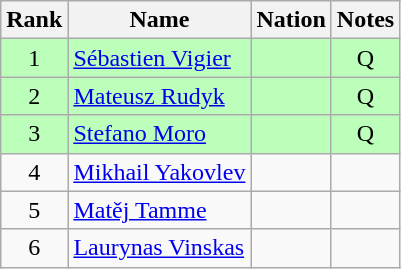<table class="wikitable sortable" style="text-align:center">
<tr>
<th>Rank</th>
<th>Name</th>
<th>Nation</th>
<th>Notes</th>
</tr>
<tr bgcolor=bbffbb>
<td>1</td>
<td align=left><a href='#'>Sébastien Vigier</a></td>
<td align=left></td>
<td>Q</td>
</tr>
<tr bgcolor=bbffbb>
<td>2</td>
<td align=left><a href='#'>Mateusz Rudyk</a></td>
<td align=left></td>
<td>Q</td>
</tr>
<tr bgcolor=bbffbb>
<td>3</td>
<td align=left><a href='#'>Stefano Moro</a></td>
<td align=left></td>
<td>Q</td>
</tr>
<tr>
<td>4</td>
<td align=left><a href='#'>Mikhail Yakovlev</a></td>
<td align=left></td>
<td></td>
</tr>
<tr>
<td>5</td>
<td align=left><a href='#'>Matěj Tamme</a></td>
<td align=left></td>
<td></td>
</tr>
<tr>
<td>6</td>
<td align=left><a href='#'>Laurynas Vinskas</a></td>
<td align=left></td>
<td></td>
</tr>
</table>
